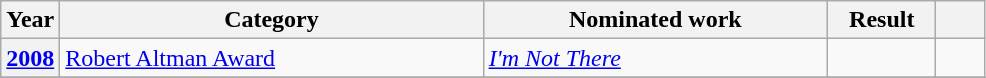<table class="wikitable sortable">
<tr>
<th style="width:6%;" scope="col">Year</th>
<th style="width:43%;" scope="col">Category</th>
<th style="width:35%;" scope="col">Nominated work</th>
<th style="width:11%;" scope="col">Result</th>
<th style="width:5%;" scope="col" class="unsortable"></th>
</tr>
<tr>
<th scope="row" style="text-align:center;"><a href='#'>2008</a></th>
<td><a href='#'>Robert Altman Award</a></td>
<td><em><a href='#'>I'm Not There</a></em></td>
<td></td>
<td style="text-align:center;"></td>
</tr>
<tr>
</tr>
</table>
